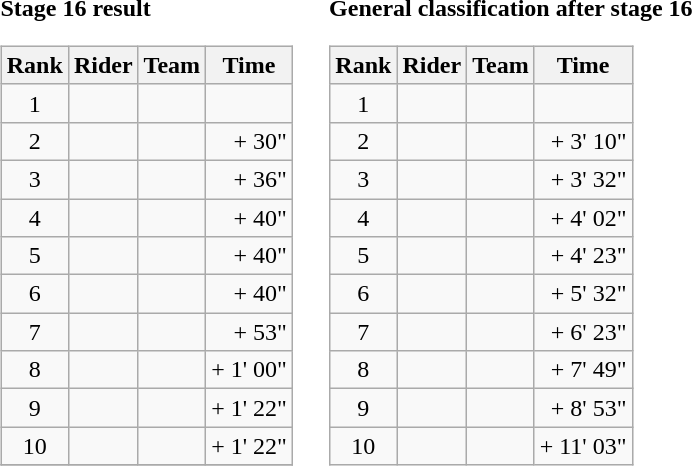<table>
<tr>
<td><strong>Stage 16 result</strong><br><table class="wikitable">
<tr>
<th scope="col">Rank</th>
<th scope="col">Rider</th>
<th scope="col">Team</th>
<th scope="col">Time</th>
</tr>
<tr>
<td style="text-align:center;">1</td>
<td></td>
<td></td>
<td style="text-align:right;"></td>
</tr>
<tr>
<td style="text-align:center;">2</td>
<td>  </td>
<td></td>
<td style="text-align:right;">+ 30"</td>
</tr>
<tr>
<td style="text-align:center;">3</td>
<td></td>
<td></td>
<td style="text-align:right;">+ 36"</td>
</tr>
<tr>
<td style="text-align:center;">4</td>
<td></td>
<td></td>
<td style="text-align:right;">+ 40"</td>
</tr>
<tr>
<td style="text-align:center;">5</td>
<td></td>
<td></td>
<td style="text-align:right;">+ 40"</td>
</tr>
<tr>
<td style="text-align:center;">6</td>
<td></td>
<td></td>
<td style="text-align:right;">+ 40"</td>
</tr>
<tr>
<td style="text-align:center;">7</td>
<td></td>
<td></td>
<td style="text-align:right;">+ 53"</td>
</tr>
<tr>
<td style="text-align:center;">8</td>
<td></td>
<td></td>
<td style="text-align:right;">+ 1' 00"</td>
</tr>
<tr>
<td style="text-align:center;">9</td>
<td></td>
<td></td>
<td style="text-align:right;">+ 1' 22"</td>
</tr>
<tr>
<td style="text-align:center;">10</td>
<td></td>
<td></td>
<td style="text-align:right;">+ 1' 22"</td>
</tr>
<tr>
</tr>
</table>
</td>
<td></td>
<td><strong>General classification after stage 16</strong><br><table class="wikitable">
<tr>
<th scope="col">Rank</th>
<th scope="col">Rider</th>
<th scope="col">Team</th>
<th scope="col">Time</th>
</tr>
<tr>
<td style="text-align:center;">1</td>
<td>  </td>
<td></td>
<td style="text-align:right;"></td>
</tr>
<tr>
<td style="text-align:center;">2</td>
<td>  </td>
<td></td>
<td style="text-align:right;">+ 3' 10"</td>
</tr>
<tr>
<td style="text-align:center;">3</td>
<td></td>
<td></td>
<td style="text-align:right;">+ 3' 32"</td>
</tr>
<tr>
<td style="text-align:center;">4</td>
<td> </td>
<td></td>
<td style="text-align:right;">+ 4' 02"</td>
</tr>
<tr>
<td style="text-align:center;">5</td>
<td></td>
<td></td>
<td style="text-align:right;">+ 4' 23"</td>
</tr>
<tr>
<td style="text-align:center;">6</td>
<td></td>
<td></td>
<td style="text-align:right;">+ 5' 32"</td>
</tr>
<tr>
<td style="text-align:center;">7</td>
<td></td>
<td></td>
<td style="text-align:right;">+ 6' 23"</td>
</tr>
<tr>
<td style="text-align:center;">8</td>
<td></td>
<td></td>
<td style="text-align:right;">+ 7' 49"</td>
</tr>
<tr>
<td style="text-align:center;">9</td>
<td></td>
<td></td>
<td style="text-align:right;">+ 8' 53"</td>
</tr>
<tr>
<td style="text-align:center;">10</td>
<td></td>
<td></td>
<td style="text-align:right;">+ 11' 03"</td>
</tr>
</table>
</td>
</tr>
</table>
